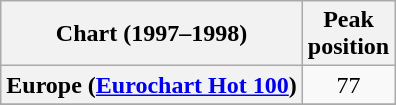<table class="wikitable sortable plainrowheaders" style="text-align:center">
<tr>
<th>Chart (1997–1998)</th>
<th>Peak<br>position</th>
</tr>
<tr>
<th scope="row">Europe (<a href='#'>Eurochart Hot 100</a>)</th>
<td>77</td>
</tr>
<tr>
</tr>
<tr>
</tr>
<tr>
</tr>
<tr>
</tr>
</table>
